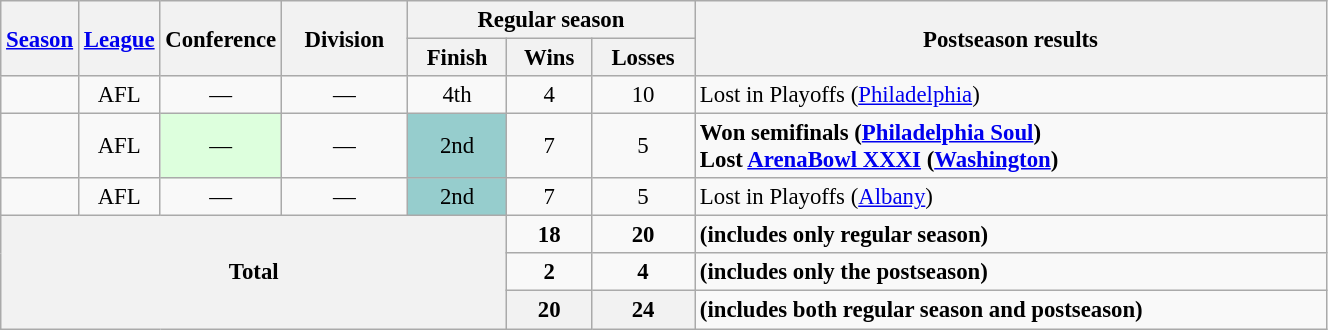<table class="wikitable" style="font-size: 95%; width:70%;">
<tr>
<th rowspan="2" style="width:5%;"><a href='#'>Season</a></th>
<th rowspan="2" style="width:5%;"><a href='#'>League</a></th>
<th rowspan="2" style="width:5%;">Conference</th>
<th rowspan="2">Division</th>
<th colspan="3">Regular season</th>
<th rowspan="2">Postseason results</th>
</tr>
<tr>
<th>Finish</th>
<th>Wins</th>
<th>Losses</th>
</tr>
<tr>
<td align="center"></td>
<td align="center">AFL</td>
<td align="center">—</td>
<td align="center">—</td>
<td align="center">4th</td>
<td align="center">4</td>
<td align="center">10</td>
<td>Lost in Playoffs (<a href='#'>Philadelphia</a>)</td>
</tr>
<tr>
<td align="center"></td>
<td align="center">AFL</td>
<td align="center" bgcolor="#DDFFDD">—</td>
<td align="center">—</td>
<td align="center" bgcolor="#96CDCD">2nd</td>
<td align="center">7</td>
<td align="center">5</td>
<td><strong>Won semifinals (<a href='#'>Philadelphia Soul</a>) <br> Lost <a href='#'>ArenaBowl XXXI</a> (<a href='#'>Washington</a>)</strong></td>
</tr>
<tr>
<td align="center"></td>
<td align="center">AFL</td>
<td align="center">—</td>
<td align="center">—</td>
<td align="center" bgcolor="#96CDCD">2nd</td>
<td align="center">7</td>
<td align="center">5</td>
<td>Lost in Playoffs (<a href='#'>Albany</a>)</td>
</tr>
<tr>
<th align="center" rowSpan="3" colSpan="5">Total</th>
<td align="center"><strong>18</strong></td>
<td align="center"><strong>20</strong></td>
<td colSpan="2"><strong>(includes only regular season)</strong></td>
</tr>
<tr>
<td align="center"><strong>2</strong></td>
<td align="center"><strong>4</strong></td>
<td colSpan="2"><strong>(includes only the postseason)</strong></td>
</tr>
<tr>
<th align="center">20</th>
<th align="center">24</th>
<td colSpan="2"><strong>(includes both regular season and postseason)</strong></td>
</tr>
</table>
